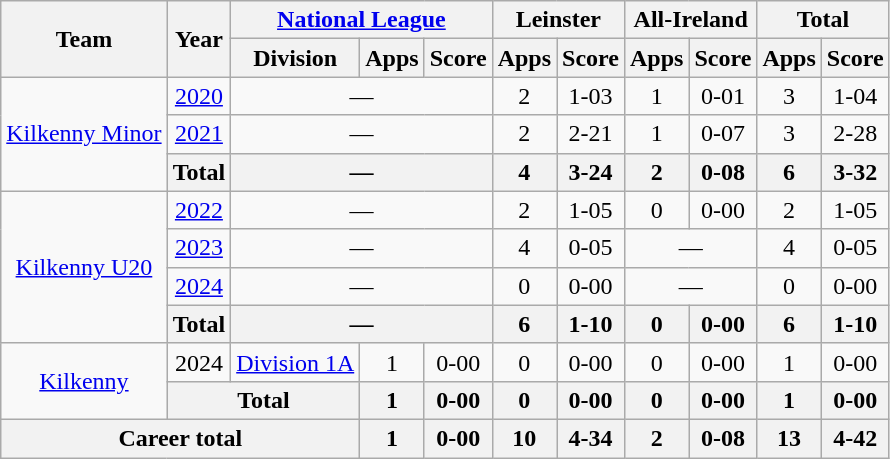<table class="wikitable" style="text-align:center">
<tr>
<th rowspan="2">Team</th>
<th rowspan="2">Year</th>
<th colspan="3"><a href='#'>National League</a></th>
<th colspan="2">Leinster</th>
<th colspan="2">All-Ireland</th>
<th colspan="2">Total</th>
</tr>
<tr>
<th>Division</th>
<th>Apps</th>
<th>Score</th>
<th>Apps</th>
<th>Score</th>
<th>Apps</th>
<th>Score</th>
<th>Apps</th>
<th>Score</th>
</tr>
<tr>
<td rowspan="3"><a href='#'>Kilkenny Minor</a></td>
<td><a href='#'>2020</a></td>
<td colspan=3>—</td>
<td>2</td>
<td>1-03</td>
<td>1</td>
<td>0-01</td>
<td>3</td>
<td>1-04</td>
</tr>
<tr>
<td><a href='#'>2021</a></td>
<td colspan=3>—</td>
<td>2</td>
<td>2-21</td>
<td>1</td>
<td>0-07</td>
<td>3</td>
<td>2-28</td>
</tr>
<tr>
<th>Total</th>
<th colspan=3>—</th>
<th>4</th>
<th>3-24</th>
<th>2</th>
<th>0-08</th>
<th>6</th>
<th>3-32</th>
</tr>
<tr>
<td rowspan="4"><a href='#'>Kilkenny U20</a></td>
<td><a href='#'>2022</a></td>
<td colspan=3>—</td>
<td>2</td>
<td>1-05</td>
<td>0</td>
<td>0-00</td>
<td>2</td>
<td>1-05</td>
</tr>
<tr>
<td><a href='#'>2023</a></td>
<td colspan=3>—</td>
<td>4</td>
<td>0-05</td>
<td colspan=2>—</td>
<td>4</td>
<td>0-05</td>
</tr>
<tr>
<td><a href='#'>2024</a></td>
<td colspan=3>—</td>
<td>0</td>
<td>0-00</td>
<td colspan=2>—</td>
<td>0</td>
<td>0-00</td>
</tr>
<tr>
<th>Total</th>
<th colspan=3>—</th>
<th>6</th>
<th>1-10</th>
<th>0</th>
<th>0-00</th>
<th>6</th>
<th>1-10</th>
</tr>
<tr>
<td rowspan="2"><a href='#'>Kilkenny</a></td>
<td>2024</td>
<td rowspan="1"><a href='#'>Division 1A</a></td>
<td>1</td>
<td>0-00</td>
<td>0</td>
<td>0-00</td>
<td>0</td>
<td>0-00</td>
<td>1</td>
<td>0-00</td>
</tr>
<tr>
<th colspan="2">Total</th>
<th>1</th>
<th>0-00</th>
<th>0</th>
<th>0-00</th>
<th>0</th>
<th>0-00</th>
<th>1</th>
<th>0-00</th>
</tr>
<tr>
<th colspan="3">Career total</th>
<th>1</th>
<th>0-00</th>
<th>10</th>
<th>4-34</th>
<th>2</th>
<th>0-08</th>
<th>13</th>
<th>4-42</th>
</tr>
</table>
